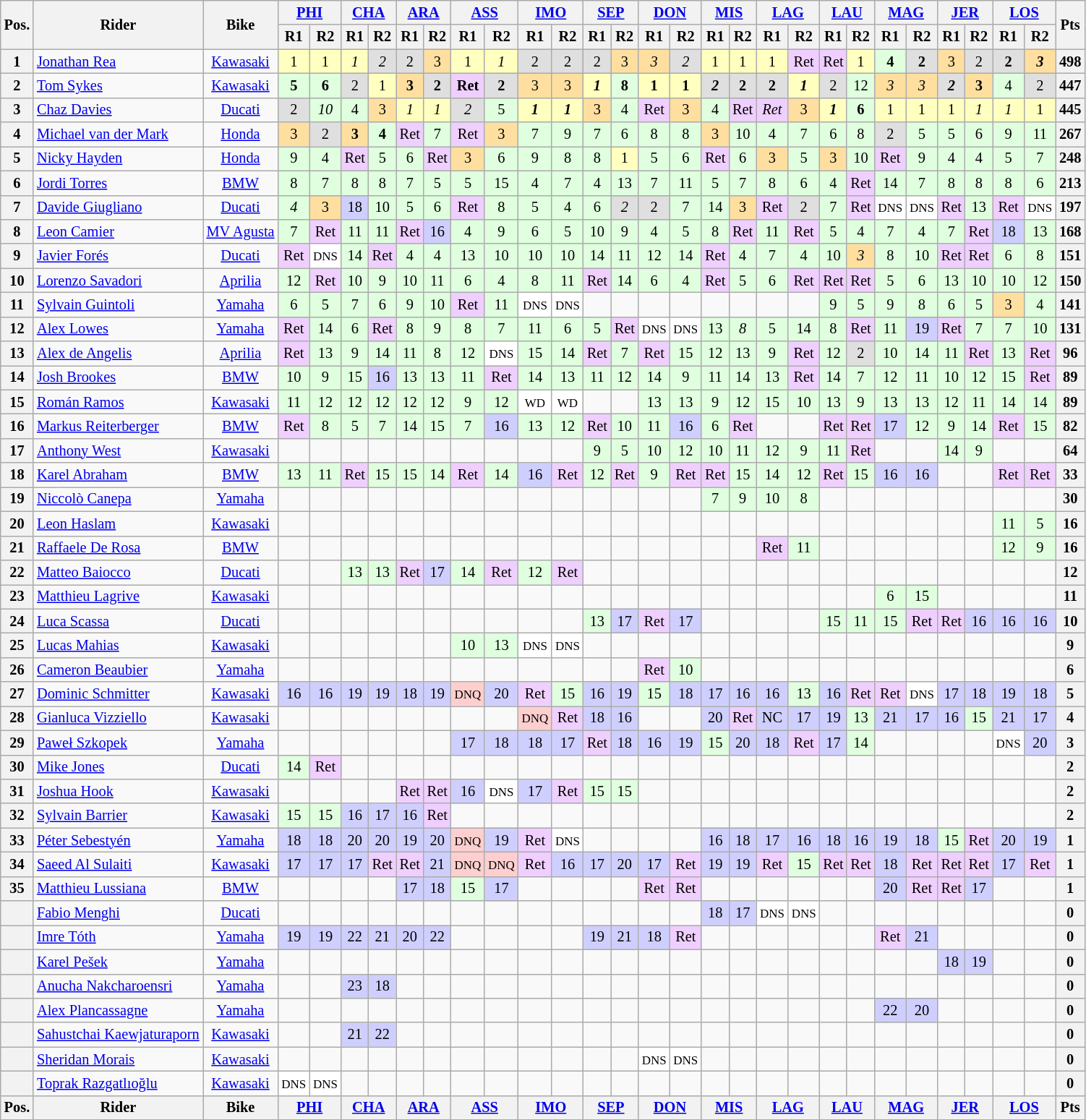<table class="wikitable" style="font-size: 85%; text-align: center">
<tr valign="top">
<th valign="middle" rowspan=2>Pos.</th>
<th valign="middle" rowspan=2>Rider</th>
<th valign="middle" rowspan=2>Bike</th>
<th colspan=2><a href='#'>PHI</a><br></th>
<th colspan=2><a href='#'>CHA</a><br></th>
<th colspan=2><a href='#'>ARA</a><br></th>
<th colspan=2><a href='#'>ASS</a><br></th>
<th colspan=2><a href='#'>IMO</a><br></th>
<th colspan=2><a href='#'>SEP</a><br></th>
<th colspan=2><a href='#'>DON</a><br></th>
<th colspan=2><a href='#'>MIS</a><br></th>
<th colspan=2><a href='#'>LAG</a><br></th>
<th colspan=2><a href='#'>LAU</a><br></th>
<th colspan=2><a href='#'>MAG</a><br></th>
<th colspan=2><a href='#'>JER</a><br></th>
<th colspan=2><a href='#'>LOS</a><br></th>
<th valign="middle" rowspan=2>Pts</th>
</tr>
<tr>
<th>R1</th>
<th>R2</th>
<th>R1</th>
<th>R2</th>
<th>R1</th>
<th>R2</th>
<th>R1</th>
<th>R2</th>
<th>R1</th>
<th>R2</th>
<th>R1</th>
<th>R2</th>
<th>R1</th>
<th>R2</th>
<th>R1</th>
<th>R2</th>
<th>R1</th>
<th>R2</th>
<th>R1</th>
<th>R2</th>
<th>R1</th>
<th>R2</th>
<th>R1</th>
<th>R2</th>
<th>R1</th>
<th>R2</th>
</tr>
<tr>
<th>1</th>
<td align=left> <a href='#'>Jonathan Rea</a></td>
<td><a href='#'>Kawasaki</a></td>
<td style="background:#ffffbf;">1</td>
<td style="background:#ffffbf;">1</td>
<td style="background:#ffffbf;"><em>1</em></td>
<td style="background:#dfdfdf;"><em>2</em></td>
<td style="background:#dfdfdf;">2</td>
<td style="background:#ffdf9f;">3</td>
<td style="background:#ffffbf;">1</td>
<td style="background:#ffffbf;"><em>1</em></td>
<td style="background:#dfdfdf;">2</td>
<td style="background:#dfdfdf;">2</td>
<td style="background:#dfdfdf;">2</td>
<td style="background:#ffdf9f;">3</td>
<td style="background:#ffdf9f;"><em>3</em></td>
<td style="background:#dfdfdf;"><em>2</em></td>
<td style="background:#ffffbf;">1</td>
<td style="background:#ffffbf;">1</td>
<td style="background:#ffffbf;">1</td>
<td style="background:#efcfff;">Ret</td>
<td style="background:#efcfff;">Ret</td>
<td style="background:#ffffbf;">1</td>
<td style="background:#dfffdf;"><strong>4</strong></td>
<td style="background:#dfdfdf;"><strong>2</strong></td>
<td style="background:#ffdf9f;">3</td>
<td style="background:#dfdfdf;">2</td>
<td style="background:#dfdfdf;"><strong>2</strong></td>
<td style="background:#ffdf9f;"><strong><em>3</em></strong></td>
<th>498</th>
</tr>
<tr>
<th>2</th>
<td align=left> <a href='#'>Tom Sykes</a></td>
<td><a href='#'>Kawasaki</a></td>
<td style="background:#dfffdf;"><strong>5</strong></td>
<td style="background:#dfffdf;"><strong>6</strong></td>
<td style="background:#dfdfdf;">2</td>
<td style="background:#ffffbf;">1</td>
<td style="background:#ffdf9f;"><strong>3</strong></td>
<td style="background:#dfdfdf;"><strong>2</strong></td>
<td style="background:#efcfff;"><strong>Ret</strong></td>
<td style="background:#dfdfdf;"><strong>2</strong></td>
<td style="background:#ffdf9f;">3</td>
<td style="background:#ffdf9f;">3</td>
<td style="background:#ffffbf;"><strong><em>1</em></strong></td>
<td style="background:#dfffdf;"><strong>8</strong></td>
<td style="background:#ffffbf;"><strong>1</strong></td>
<td style="background:#ffffbf;"><strong>1</strong></td>
<td style="background:#dfdfdf;"><strong><em>2</em></strong></td>
<td style="background:#dfdfdf;"><strong>2</strong></td>
<td style="background:#dfdfdf;"><strong>2</strong></td>
<td style="background:#ffffbf;"><strong><em>1</em></strong></td>
<td style="background:#dfdfdf;">2</td>
<td style="background:#dfffdf;">12</td>
<td style="background:#ffdf9f;"><em>3</em></td>
<td style="background:#ffdf9f;"><em>3</em></td>
<td style="background:#dfdfdf;"><strong><em>2</em></strong></td>
<td style="background:#ffdf9f;"><strong>3</strong></td>
<td style="background:#dfffdf;">4</td>
<td style="background:#dfdfdf;">2</td>
<th>447</th>
</tr>
<tr>
<th>3</th>
<td align=left> <a href='#'>Chaz Davies</a></td>
<td><a href='#'>Ducati</a></td>
<td style="background:#dfdfdf;">2</td>
<td style="background:#dfffdf;"><em>10</em></td>
<td style="background:#dfffdf;">4</td>
<td style="background:#ffdf9f;">3</td>
<td style="background:#ffffbf;"><em>1</em></td>
<td style="background:#ffffbf;"><em>1</em></td>
<td style="background:#dfdfdf;"><em>2</em></td>
<td style="background:#dfffdf;">5</td>
<td style="background:#ffffbf;"><strong><em>1</em></strong></td>
<td style="background:#ffffbf;"><strong><em>1</em></strong></td>
<td style="background:#ffdf9f;">3</td>
<td style="background:#dfffdf;">4</td>
<td style="background:#efcfff;">Ret</td>
<td style="background:#ffdf9f;">3</td>
<td style="background:#dfffdf;">4</td>
<td style="background:#efcfff;">Ret</td>
<td style="background:#efcfff;"><em>Ret</em></td>
<td style="background:#ffdf9f;">3</td>
<td style="background:#ffffbf;"><strong><em>1</em></strong></td>
<td style="background:#dfffdf;"><strong>6</strong></td>
<td style="background:#ffffbf;">1</td>
<td style="background:#ffffbf;">1</td>
<td style="background:#ffffbf;">1</td>
<td style="background:#ffffbf;"><em>1</em></td>
<td style="background:#ffffbf;"><em>1</em></td>
<td style="background:#ffffbf;">1</td>
<th>445</th>
</tr>
<tr>
<th>4</th>
<td align=left> <a href='#'>Michael van der Mark</a></td>
<td><a href='#'>Honda</a></td>
<td style="background:#ffdf9f;">3</td>
<td style="background:#dfdfdf;">2</td>
<td style="background:#ffdf9f;"><strong>3</strong></td>
<td style="background:#dfffdf;"><strong>4</strong></td>
<td style="background:#efcfff;">Ret</td>
<td style="background:#dfffdf;">7</td>
<td style="background:#efcfff;">Ret</td>
<td style="background:#ffdf9f;">3</td>
<td style="background:#dfffdf;">7</td>
<td style="background:#dfffdf;">9</td>
<td style="background:#dfffdf;">7</td>
<td style="background:#dfffdf;">6</td>
<td style="background:#dfffdf;">8</td>
<td style="background:#dfffdf;">8</td>
<td style="background:#ffdf9f;">3</td>
<td style="background:#dfffdf;">10</td>
<td style="background:#dfffdf;">4</td>
<td style="background:#dfffdf;">7</td>
<td style="background:#dfffdf;">6</td>
<td style="background:#dfffdf;">8</td>
<td style="background:#dfdfdf;">2</td>
<td style="background:#dfffdf;">5</td>
<td style="background:#dfffdf;">5</td>
<td style="background:#dfffdf;">6</td>
<td style="background:#dfffdf;">9</td>
<td style="background:#dfffdf;">11</td>
<th>267</th>
</tr>
<tr>
<th>5</th>
<td align=left> <a href='#'>Nicky Hayden</a></td>
<td><a href='#'>Honda</a></td>
<td style="background:#dfffdf;">9</td>
<td style="background:#dfffdf;">4</td>
<td style="background:#efcfff;">Ret</td>
<td style="background:#dfffdf;">5</td>
<td style="background:#dfffdf;">6</td>
<td style="background:#efcfff;">Ret</td>
<td style="background:#ffdf9f;">3</td>
<td style="background:#dfffdf;">6</td>
<td style="background:#dfffdf;">9</td>
<td style="background:#dfffdf;">8</td>
<td style="background:#dfffdf;">8</td>
<td style="background:#ffffbf;">1</td>
<td style="background:#dfffdf;">5</td>
<td style="background:#dfffdf;">6</td>
<td style="background:#efcfff;">Ret</td>
<td style="background:#dfffdf;">6</td>
<td style="background:#ffdf9f;">3</td>
<td style="background:#dfffdf;">5</td>
<td style="background:#ffdf9f;">3</td>
<td style="background:#dfffdf;">10</td>
<td style="background:#efcfff;">Ret</td>
<td style="background:#dfffdf;">9</td>
<td style="background:#dfffdf;">4</td>
<td style="background:#dfffdf;">4</td>
<td style="background:#dfffdf;">5</td>
<td style="background:#dfffdf;">7</td>
<th>248</th>
</tr>
<tr>
<th>6</th>
<td align=left> <a href='#'>Jordi Torres</a></td>
<td><a href='#'>BMW</a></td>
<td style="background:#dfffdf;">8</td>
<td style="background:#dfffdf;">7</td>
<td style="background:#dfffdf;">8</td>
<td style="background:#dfffdf;">8</td>
<td style="background:#dfffdf;">7</td>
<td style="background:#dfffdf;">5</td>
<td style="background:#dfffdf;">5</td>
<td style="background:#dfffdf;">15</td>
<td style="background:#dfffdf;">4</td>
<td style="background:#dfffdf;">7</td>
<td style="background:#dfffdf;">4</td>
<td style="background:#dfffdf;">13</td>
<td style="background:#dfffdf;">7</td>
<td style="background:#dfffdf;">11</td>
<td style="background:#dfffdf;">5</td>
<td style="background:#dfffdf;">7</td>
<td style="background:#dfffdf;">8</td>
<td style="background:#dfffdf;">6</td>
<td style="background:#dfffdf;">4</td>
<td style="background:#efcfff;">Ret</td>
<td style="background:#dfffdf;">14</td>
<td style="background:#dfffdf;">7</td>
<td style="background:#dfffdf;">8</td>
<td style="background:#dfffdf;">8</td>
<td style="background:#dfffdf;">8</td>
<td style="background:#dfffdf;">6</td>
<th>213</th>
</tr>
<tr>
<th>7</th>
<td align=left> <a href='#'>Davide Giugliano</a></td>
<td><a href='#'>Ducati</a></td>
<td style="background:#dfffdf;"><em>4</em></td>
<td style="background:#ffdf9f;">3</td>
<td style="background:#cfcfff;">18</td>
<td style="background:#dfffdf;">10</td>
<td style="background:#dfffdf;">5</td>
<td style="background:#dfffdf;">6</td>
<td style="background:#efcfff;">Ret</td>
<td style="background:#dfffdf;">8</td>
<td style="background:#dfffdf;">5</td>
<td style="background:#dfffdf;">4</td>
<td style="background:#dfffdf;">6</td>
<td style="background:#dfdfdf;"><em>2</em></td>
<td style="background:#dfdfdf;">2</td>
<td style="background:#dfffdf;">7</td>
<td style="background:#dfffdf;">14</td>
<td style="background:#ffdf9f;">3</td>
<td style="background:#efcfff;">Ret</td>
<td style="background:#dfdfdf;">2</td>
<td style="background:#dfffdf;">7</td>
<td style="background:#efcfff;">Ret</td>
<td style="background:#ffffff;"><small>DNS</small></td>
<td style="background:#ffffff;"><small>DNS</small></td>
<td style="background:#efcfff;">Ret</td>
<td style="background:#dfffdf;">13</td>
<td style="background:#efcfff;">Ret</td>
<td style="background:#ffffff;"><small>DNS</small></td>
<th>197</th>
</tr>
<tr>
<th>8</th>
<td align=left> <a href='#'>Leon Camier</a></td>
<td><div><a href='#'>MV Agusta</a></div></td>
<td style="background:#dfffdf;">7</td>
<td style="background:#efcfff;">Ret</td>
<td style="background:#dfffdf;">11</td>
<td style="background:#dfffdf;">11</td>
<td style="background:#efcfff;">Ret</td>
<td style="background:#cfcfff;">16</td>
<td style="background:#dfffdf;">4</td>
<td style="background:#dfffdf;">9</td>
<td style="background:#dfffdf;">6</td>
<td style="background:#dfffdf;">5</td>
<td style="background:#dfffdf;">10</td>
<td style="background:#dfffdf;">9</td>
<td style="background:#dfffdf;">4</td>
<td style="background:#dfffdf;">5</td>
<td style="background:#dfffdf;">8</td>
<td style="background:#efcfff;">Ret</td>
<td style="background:#dfffdf;">11</td>
<td style="background:#efcfff;">Ret</td>
<td style="background:#dfffdf;">5</td>
<td style="background:#dfffdf;">4</td>
<td style="background:#dfffdf;">7</td>
<td style="background:#dfffdf;">4</td>
<td style="background:#dfffdf;">7</td>
<td style="background:#efcfff;">Ret</td>
<td style="background:#cfcfff;">18</td>
<td style="background:#dfffdf;">13</td>
<th>168</th>
</tr>
<tr>
<th>9</th>
<td align=left> <a href='#'>Javier Forés</a></td>
<td><a href='#'>Ducati</a></td>
<td style="background:#efcfff;">Ret</td>
<td style="background:#ffffff;"><small>DNS</small></td>
<td style="background:#dfffdf;">14</td>
<td style="background:#efcfff;">Ret</td>
<td style="background:#dfffdf;">4</td>
<td style="background:#dfffdf;">4</td>
<td style="background:#dfffdf;">13</td>
<td style="background:#dfffdf;">10</td>
<td style="background:#dfffdf;">10</td>
<td style="background:#dfffdf;">10</td>
<td style="background:#dfffdf;">14</td>
<td style="background:#dfffdf;">11</td>
<td style="background:#dfffdf;">12</td>
<td style="background:#dfffdf;">14</td>
<td style="background:#efcfff;">Ret</td>
<td style="background:#dfffdf;">4</td>
<td style="background:#dfffdf;">7</td>
<td style="background:#dfffdf;">4</td>
<td style="background:#dfffdf;">10</td>
<td style="background:#ffdf9f;"><em>3</em></td>
<td style="background:#dfffdf;">8</td>
<td style="background:#dfffdf;">10</td>
<td style="background:#efcfff;">Ret</td>
<td style="background:#efcfff;">Ret</td>
<td style="background:#dfffdf;">6</td>
<td style="background:#dfffdf;">8</td>
<th>151</th>
</tr>
<tr>
<th>10</th>
<td align=left> <a href='#'>Lorenzo Savadori</a></td>
<td><a href='#'>Aprilia</a></td>
<td style="background:#dfffdf;">12</td>
<td style="background:#efcfff;">Ret</td>
<td style="background:#dfffdf;">10</td>
<td style="background:#dfffdf;">9</td>
<td style="background:#dfffdf;">10</td>
<td style="background:#dfffdf;">11</td>
<td style="background:#dfffdf;">6</td>
<td style="background:#dfffdf;">4</td>
<td style="background:#dfffdf;">8</td>
<td style="background:#dfffdf;">11</td>
<td style="background:#efcfff;">Ret</td>
<td style="background:#dfffdf;">14</td>
<td style="background:#dfffdf;">6</td>
<td style="background:#dfffdf;">4</td>
<td style="background:#efcfff;">Ret</td>
<td style="background:#dfffdf;">5</td>
<td style="background:#dfffdf;">6</td>
<td style="background:#efcfff;">Ret</td>
<td style="background:#efcfff;">Ret</td>
<td style="background:#efcfff;">Ret</td>
<td style="background:#dfffdf;">5</td>
<td style="background:#dfffdf;">6</td>
<td style="background:#dfffdf;">13</td>
<td style="background:#dfffdf;">10</td>
<td style="background:#dfffdf;">10</td>
<td style="background:#dfffdf;">12</td>
<th>150</th>
</tr>
<tr>
<th>11</th>
<td align=left> <a href='#'>Sylvain Guintoli</a></td>
<td><a href='#'>Yamaha</a></td>
<td style="background:#dfffdf;">6</td>
<td style="background:#dfffdf;">5</td>
<td style="background:#dfffdf;">7</td>
<td style="background:#dfffdf;">6</td>
<td style="background:#dfffdf;">9</td>
<td style="background:#dfffdf;">10</td>
<td style="background:#efcfff;">Ret</td>
<td style="background:#dfffdf;">11</td>
<td style="background:#ffffff;"><small>DNS</small></td>
<td style="background:#ffffff;"><small>DNS</small></td>
<td></td>
<td></td>
<td></td>
<td></td>
<td></td>
<td></td>
<td></td>
<td></td>
<td style="background:#dfffdf;">9</td>
<td style="background:#dfffdf;">5</td>
<td style="background:#dfffdf;">9</td>
<td style="background:#dfffdf;">8</td>
<td style="background:#dfffdf;">6</td>
<td style="background:#dfffdf;">5</td>
<td style="background:#ffdf9f;">3</td>
<td style="background:#dfffdf;">4</td>
<th>141</th>
</tr>
<tr>
<th>12</th>
<td align=left> <a href='#'>Alex Lowes</a></td>
<td><a href='#'>Yamaha</a></td>
<td style="background:#efcfff;">Ret</td>
<td style="background:#dfffdf;">14</td>
<td style="background:#dfffdf;">6</td>
<td style="background:#efcfff;">Ret</td>
<td style="background:#dfffdf;">8</td>
<td style="background:#dfffdf;">9</td>
<td style="background:#dfffdf;">8</td>
<td style="background:#dfffdf;">7</td>
<td style="background:#dfffdf;">11</td>
<td style="background:#dfffdf;">6</td>
<td style="background:#dfffdf;">5</td>
<td style="background:#efcfff;">Ret</td>
<td style="background:#ffffff;"><small>DNS</small></td>
<td style="background:#ffffff;"><small>DNS</small></td>
<td style="background:#dfffdf;">13</td>
<td style="background:#dfffdf;"><em>8</em></td>
<td style="background:#dfffdf;">5</td>
<td style="background:#dfffdf;">14</td>
<td style="background:#dfffdf;">8</td>
<td style="background:#efcfff;">Ret</td>
<td style="background:#dfffdf;">11</td>
<td style="background:#cfcfff;">19</td>
<td style="background:#efcfff;">Ret</td>
<td style="background:#dfffdf;">7</td>
<td style="background:#dfffdf;">7</td>
<td style="background:#dfffdf;">10</td>
<th>131</th>
</tr>
<tr>
<th>13</th>
<td align=left> <a href='#'>Alex de Angelis</a></td>
<td><a href='#'>Aprilia</a></td>
<td style="background:#efcfff;">Ret</td>
<td style="background:#dfffdf;">13</td>
<td style="background:#dfffdf;">9</td>
<td style="background:#dfffdf;">14</td>
<td style="background:#dfffdf;">11</td>
<td style="background:#dfffdf;">8</td>
<td style="background:#dfffdf;">12</td>
<td style="background:#ffffff;"><small>DNS</small></td>
<td style="background:#dfffdf;">15</td>
<td style="background:#dfffdf;">14</td>
<td style="background:#efcfff;">Ret</td>
<td style="background:#dfffdf;">7</td>
<td style="background:#efcfff;">Ret</td>
<td style="background:#dfffdf;">15</td>
<td style="background:#dfffdf;">12</td>
<td style="background:#dfffdf;">13</td>
<td style="background:#dfffdf;">9</td>
<td style="background:#efcfff;">Ret</td>
<td style="background:#dfffdf;">12</td>
<td style="background:#dfdfdf;">2</td>
<td style="background:#dfffdf;">10</td>
<td style="background:#dfffdf;">14</td>
<td style="background:#dfffdf;">11</td>
<td style="background:#efcfff;">Ret</td>
<td style="background:#dfffdf;">13</td>
<td style="background:#efcfff;">Ret</td>
<th>96</th>
</tr>
<tr>
<th>14</th>
<td align=left> <a href='#'>Josh Brookes</a></td>
<td><a href='#'>BMW</a></td>
<td style="background:#dfffdf;">10</td>
<td style="background:#dfffdf;">9</td>
<td style="background:#dfffdf;">15</td>
<td style="background:#cfcfff;">16</td>
<td style="background:#dfffdf;">13</td>
<td style="background:#dfffdf;">13</td>
<td style="background:#dfffdf;">11</td>
<td style="background:#efcfff;">Ret</td>
<td style="background:#dfffdf;">14</td>
<td style="background:#dfffdf;">13</td>
<td style="background:#dfffdf;">11</td>
<td style="background:#dfffdf;">12</td>
<td style="background:#dfffdf;">14</td>
<td style="background:#dfffdf;">9</td>
<td style="background:#dfffdf;">11</td>
<td style="background:#dfffdf;">14</td>
<td style="background:#dfffdf;">13</td>
<td style="background:#efcfff;">Ret</td>
<td style="background:#dfffdf;">14</td>
<td style="background:#dfffdf;">7</td>
<td style="background:#dfffdf;">12</td>
<td style="background:#dfffdf;">11</td>
<td style="background:#dfffdf;">10</td>
<td style="background:#dfffdf;">12</td>
<td style="background:#dfffdf;">15</td>
<td style="background:#efcfff;">Ret</td>
<th>89</th>
</tr>
<tr>
<th>15</th>
<td align=left> <a href='#'>Román Ramos</a></td>
<td><a href='#'>Kawasaki</a></td>
<td style="background:#dfffdf;">11</td>
<td style="background:#dfffdf;">12</td>
<td style="background:#dfffdf;">12</td>
<td style="background:#dfffdf;">12</td>
<td style="background:#dfffdf;">12</td>
<td style="background:#dfffdf;">12</td>
<td style="background:#dfffdf;">9</td>
<td style="background:#dfffdf;">12</td>
<td style="background:#ffffff;"><small>WD</small></td>
<td style="background:#ffffff;"><small>WD</small></td>
<td></td>
<td></td>
<td style="background:#dfffdf;">13</td>
<td style="background:#dfffdf;">13</td>
<td style="background:#dfffdf;">9</td>
<td style="background:#dfffdf;">12</td>
<td style="background:#dfffdf;">15</td>
<td style="background:#dfffdf;">10</td>
<td style="background:#dfffdf;">13</td>
<td style="background:#dfffdf;">9</td>
<td style="background:#dfffdf;">13</td>
<td style="background:#dfffdf;">13</td>
<td style="background:#dfffdf;">12</td>
<td style="background:#dfffdf;">11</td>
<td style="background:#dfffdf;">14</td>
<td style="background:#dfffdf;">14</td>
<th>89</th>
</tr>
<tr>
<th>16</th>
<td align=left> <a href='#'>Markus Reiterberger</a></td>
<td><a href='#'>BMW</a></td>
<td style="background:#efcfff;">Ret</td>
<td style="background:#dfffdf;">8</td>
<td style="background:#dfffdf;">5</td>
<td style="background:#dfffdf;">7</td>
<td style="background:#dfffdf;">14</td>
<td style="background:#dfffdf;">15</td>
<td style="background:#dfffdf;">7</td>
<td style="background:#cfcfff;">16</td>
<td style="background:#dfffdf;">13</td>
<td style="background:#dfffdf;">12</td>
<td style="background:#efcfff;">Ret</td>
<td style="background:#dfffdf;">10</td>
<td style="background:#dfffdf;">11</td>
<td style="background:#cfcfff;">16</td>
<td style="background:#dfffdf;">6</td>
<td style="background:#efcfff;">Ret</td>
<td></td>
<td></td>
<td style="background:#efcfff;">Ret</td>
<td style="background:#efcfff;">Ret</td>
<td style="background:#cfcfff;">17</td>
<td style="background:#dfffdf;">12</td>
<td style="background:#dfffdf;">9</td>
<td style="background:#dfffdf;">14</td>
<td style="background:#efcfff;">Ret</td>
<td style="background:#dfffdf;">15</td>
<th>82</th>
</tr>
<tr>
<th>17</th>
<td align=left> <a href='#'>Anthony West</a></td>
<td><a href='#'>Kawasaki</a></td>
<td></td>
<td></td>
<td></td>
<td></td>
<td></td>
<td></td>
<td></td>
<td></td>
<td></td>
<td></td>
<td style="background:#dfffdf;">9</td>
<td style="background:#dfffdf;">5</td>
<td style="background:#dfffdf;">10</td>
<td style="background:#dfffdf;">12</td>
<td style="background:#dfffdf;">10</td>
<td style="background:#dfffdf;">11</td>
<td style="background:#dfffdf;">12</td>
<td style="background:#dfffdf;">9</td>
<td style="background:#dfffdf;">11</td>
<td style="background:#efcfff;">Ret</td>
<td></td>
<td></td>
<td style="background:#dfffdf;">14</td>
<td style="background:#dfffdf;">9</td>
<td></td>
<td></td>
<th>64</th>
</tr>
<tr>
<th>18</th>
<td align=left> <a href='#'>Karel Abraham</a></td>
<td><a href='#'>BMW</a></td>
<td style="background:#dfffdf;">13</td>
<td style="background:#dfffdf;">11</td>
<td style="background:#efcfff;">Ret</td>
<td style="background:#dfffdf;">15</td>
<td style="background:#dfffdf;">15</td>
<td style="background:#dfffdf;">14</td>
<td style="background:#efcfff;">Ret</td>
<td style="background:#dfffdf;">14</td>
<td style="background:#cfcfff;">16</td>
<td style="background:#efcfff;">Ret</td>
<td style="background:#dfffdf;">12</td>
<td style="background:#efcfff;">Ret</td>
<td style="background:#dfffdf;">9</td>
<td style="background:#efcfff;">Ret</td>
<td style="background:#efcfff;">Ret</td>
<td style="background:#dfffdf;">15</td>
<td style="background:#dfffdf;">14</td>
<td style="background:#dfffdf;">12</td>
<td style="background:#efcfff;">Ret</td>
<td style="background:#dfffdf;">15</td>
<td style="background:#cfcfff;">16</td>
<td style="background:#cfcfff;">16</td>
<td></td>
<td></td>
<td style="background:#efcfff;">Ret</td>
<td style="background:#efcfff;">Ret</td>
<th>33</th>
</tr>
<tr>
<th>19</th>
<td align=left> <a href='#'>Niccolò Canepa</a></td>
<td><a href='#'>Yamaha</a></td>
<td></td>
<td></td>
<td></td>
<td></td>
<td></td>
<td></td>
<td></td>
<td></td>
<td></td>
<td></td>
<td></td>
<td></td>
<td></td>
<td></td>
<td style="background:#dfffdf;">7</td>
<td style="background:#dfffdf;">9</td>
<td style="background:#dfffdf;">10</td>
<td style="background:#dfffdf;">8</td>
<td></td>
<td></td>
<td></td>
<td></td>
<td></td>
<td></td>
<td></td>
<td></td>
<th>30</th>
</tr>
<tr>
<th>20</th>
<td align=left> <a href='#'>Leon Haslam</a></td>
<td><a href='#'>Kawasaki</a></td>
<td></td>
<td></td>
<td></td>
<td></td>
<td></td>
<td></td>
<td></td>
<td></td>
<td></td>
<td></td>
<td></td>
<td></td>
<td></td>
<td></td>
<td></td>
<td></td>
<td></td>
<td></td>
<td></td>
<td></td>
<td></td>
<td></td>
<td></td>
<td></td>
<td style="background:#dfffdf;">11</td>
<td style="background:#dfffdf;">5</td>
<th>16</th>
</tr>
<tr>
<th>21</th>
<td align=left> <a href='#'>Raffaele De Rosa</a></td>
<td><a href='#'>BMW</a></td>
<td></td>
<td></td>
<td></td>
<td></td>
<td></td>
<td></td>
<td></td>
<td></td>
<td></td>
<td></td>
<td></td>
<td></td>
<td></td>
<td></td>
<td></td>
<td></td>
<td style="background:#efcfff;">Ret</td>
<td style="background:#dfffdf;">11</td>
<td></td>
<td></td>
<td></td>
<td></td>
<td></td>
<td></td>
<td style="background:#dfffdf;">12</td>
<td style="background:#dfffdf;">9</td>
<th>16</th>
</tr>
<tr>
<th>22</th>
<td align=left> <a href='#'>Matteo Baiocco</a></td>
<td><a href='#'>Ducati</a></td>
<td></td>
<td></td>
<td style="background:#dfffdf;">13</td>
<td style="background:#dfffdf;">13</td>
<td style="background:#efcfff;">Ret</td>
<td style="background:#cfcfff;">17</td>
<td style="background:#dfffdf;">14</td>
<td style="background:#efcfff;">Ret</td>
<td style="background:#dfffdf;">12</td>
<td style="background:#efcfff;">Ret</td>
<td></td>
<td></td>
<td></td>
<td></td>
<td></td>
<td></td>
<td></td>
<td></td>
<td></td>
<td></td>
<td></td>
<td></td>
<td></td>
<td></td>
<td></td>
<td></td>
<th>12</th>
</tr>
<tr>
<th>23</th>
<td align=left> <a href='#'>Matthieu Lagrive</a></td>
<td><a href='#'>Kawasaki</a></td>
<td></td>
<td></td>
<td></td>
<td></td>
<td></td>
<td></td>
<td></td>
<td></td>
<td></td>
<td></td>
<td></td>
<td></td>
<td></td>
<td></td>
<td></td>
<td></td>
<td></td>
<td></td>
<td></td>
<td></td>
<td style="background:#dfffdf;">6</td>
<td style="background:#dfffdf;">15</td>
<td></td>
<td></td>
<td></td>
<td></td>
<th>11</th>
</tr>
<tr>
<th>24</th>
<td align=left> <a href='#'>Luca Scassa</a></td>
<td><a href='#'>Ducati</a></td>
<td></td>
<td></td>
<td></td>
<td></td>
<td></td>
<td></td>
<td></td>
<td></td>
<td></td>
<td></td>
<td style="background:#dfffdf;">13</td>
<td style="background:#cfcfff;">17</td>
<td style="background:#efcfff;">Ret</td>
<td style="background:#cfcfff;">17</td>
<td></td>
<td></td>
<td></td>
<td></td>
<td style="background:#dfffdf;">15</td>
<td style="background:#dfffdf;">11</td>
<td style="background:#dfffdf;">15</td>
<td style="background:#efcfff;">Ret</td>
<td style="background:#efcfff;">Ret</td>
<td style="background:#cfcfff;">16</td>
<td style="background:#cfcfff;">16</td>
<td style="background:#cfcfff;">16</td>
<th>10</th>
</tr>
<tr>
<th>25</th>
<td align=left> <a href='#'>Lucas Mahias</a></td>
<td><a href='#'>Kawasaki</a></td>
<td></td>
<td></td>
<td></td>
<td></td>
<td></td>
<td></td>
<td style="background:#dfffdf;">10</td>
<td style="background:#dfffdf;">13</td>
<td style="background:#ffffff;"><small>DNS</small></td>
<td style="background:#ffffff;"><small>DNS</small></td>
<td></td>
<td></td>
<td></td>
<td></td>
<td></td>
<td></td>
<td></td>
<td></td>
<td></td>
<td></td>
<td></td>
<td></td>
<td></td>
<td></td>
<td></td>
<td></td>
<th>9</th>
</tr>
<tr>
<th>26</th>
<td align=left> <a href='#'>Cameron Beaubier</a></td>
<td><a href='#'>Yamaha</a></td>
<td></td>
<td></td>
<td></td>
<td></td>
<td></td>
<td></td>
<td></td>
<td></td>
<td></td>
<td></td>
<td></td>
<td></td>
<td style="background:#efcfff;">Ret</td>
<td style="background:#dfffdf;">10</td>
<td></td>
<td></td>
<td></td>
<td></td>
<td></td>
<td></td>
<td></td>
<td></td>
<td></td>
<td></td>
<td></td>
<td></td>
<th>6</th>
</tr>
<tr>
<th>27</th>
<td align=left> <a href='#'>Dominic Schmitter</a></td>
<td><a href='#'>Kawasaki</a></td>
<td style="background:#cfcfff;">16</td>
<td style="background:#cfcfff;">16</td>
<td style="background:#cfcfff;">19</td>
<td style="background:#cfcfff;">19</td>
<td style="background:#cfcfff;">18</td>
<td style="background:#cfcfff;">19</td>
<td style="background:#ffcfcf;"><small>DNQ</small></td>
<td style="background:#cfcfff;">20</td>
<td style="background:#efcfff;">Ret</td>
<td style="background:#dfffdf;">15</td>
<td style="background:#cfcfff;">16</td>
<td style="background:#cfcfff;">19</td>
<td style="background:#dfffdf;">15</td>
<td style="background:#cfcfff;">18</td>
<td style="background:#cfcfff;">17</td>
<td style="background:#cfcfff;">16</td>
<td style="background:#cfcfff;">16</td>
<td style="background:#dfffdf;">13</td>
<td style="background:#cfcfff;">16</td>
<td style="background:#efcfff;">Ret</td>
<td style="background:#efcfff;">Ret</td>
<td style="background:#ffffff;"><small>DNS</small></td>
<td style="background:#cfcfff;">17</td>
<td style="background:#cfcfff;">18</td>
<td style="background:#cfcfff;">19</td>
<td style="background:#cfcfff;">18</td>
<th>5</th>
</tr>
<tr>
<th>28</th>
<td align=left> <a href='#'>Gianluca Vizziello</a></td>
<td><a href='#'>Kawasaki</a></td>
<td></td>
<td></td>
<td></td>
<td></td>
<td></td>
<td></td>
<td></td>
<td></td>
<td style="background:#ffcfcf;"><small>DNQ</small></td>
<td style="background:#efcfff;">Ret</td>
<td style="background:#cfcfff;">18</td>
<td style="background:#cfcfff;">16</td>
<td></td>
<td></td>
<td style="background:#cfcfff;">20</td>
<td style="background:#efcfff;">Ret</td>
<td style="background:#cfcfff;">NC</td>
<td style="background:#cfcfff;">17</td>
<td style="background:#cfcfff;">19</td>
<td style="background:#dfffdf;">13</td>
<td style="background:#cfcfff;">21</td>
<td style="background:#cfcfff;">17</td>
<td style="background:#cfcfff;">16</td>
<td style="background:#dfffdf;">15</td>
<td style="background:#cfcfff;">21</td>
<td style="background:#cfcfff;">17</td>
<th>4</th>
</tr>
<tr>
<th>29</th>
<td align=left> <a href='#'>Paweł Szkopek</a></td>
<td><a href='#'>Yamaha</a></td>
<td></td>
<td></td>
<td></td>
<td></td>
<td></td>
<td></td>
<td style="background:#cfcfff;">17</td>
<td style="background:#cfcfff;">18</td>
<td style="background:#cfcfff;">18</td>
<td style="background:#cfcfff;">17</td>
<td style="background:#efcfff;">Ret</td>
<td style="background:#cfcfff;">18</td>
<td style="background:#cfcfff;">16</td>
<td style="background:#cfcfff;">19</td>
<td style="background:#dfffdf;">15</td>
<td style="background:#cfcfff;">20</td>
<td style="background:#cfcfff;">18</td>
<td style="background:#efcfff;">Ret</td>
<td style="background:#cfcfff;">17</td>
<td style="background:#dfffdf;">14</td>
<td></td>
<td></td>
<td></td>
<td></td>
<td style="background:#ffffff;"><small>DNS</small></td>
<td style="background:#cfcfff;">20</td>
<th>3</th>
</tr>
<tr>
<th>30</th>
<td align=left> <a href='#'>Mike Jones</a></td>
<td><a href='#'>Ducati</a></td>
<td style="background:#dfffdf;">14</td>
<td style="background:#efcfff;">Ret</td>
<td></td>
<td></td>
<td></td>
<td></td>
<td></td>
<td></td>
<td></td>
<td></td>
<td></td>
<td></td>
<td></td>
<td></td>
<td></td>
<td></td>
<td></td>
<td></td>
<td></td>
<td></td>
<td></td>
<td></td>
<td></td>
<td></td>
<td></td>
<td></td>
<th>2</th>
</tr>
<tr>
<th>31</th>
<td align=left> <a href='#'>Joshua Hook</a></td>
<td><a href='#'>Kawasaki</a></td>
<td></td>
<td></td>
<td></td>
<td></td>
<td style="background:#efcfff;">Ret</td>
<td style="background:#efcfff;">Ret</td>
<td style="background:#cfcfff;">16</td>
<td style="background:#ffffff;"><small>DNS</small></td>
<td style="background:#cfcfff;">17</td>
<td style="background:#efcfff;">Ret</td>
<td style="background:#dfffdf;">15</td>
<td style="background:#dfffdf;">15</td>
<td></td>
<td></td>
<td></td>
<td></td>
<td></td>
<td></td>
<td></td>
<td></td>
<td></td>
<td></td>
<td></td>
<td></td>
<td></td>
<td></td>
<th>2</th>
</tr>
<tr>
<th>32</th>
<td align=left> <a href='#'>Sylvain Barrier</a></td>
<td><a href='#'>Kawasaki</a></td>
<td style="background:#dfffdf;">15</td>
<td style="background:#dfffdf;">15</td>
<td style="background:#cfcfff;">16</td>
<td style="background:#cfcfff;">17</td>
<td style="background:#cfcfff;">16</td>
<td style="background:#efcfff;">Ret</td>
<td></td>
<td></td>
<td></td>
<td></td>
<td></td>
<td></td>
<td></td>
<td></td>
<td></td>
<td></td>
<td></td>
<td></td>
<td></td>
<td></td>
<td></td>
<td></td>
<td></td>
<td></td>
<td></td>
<td></td>
<th>2</th>
</tr>
<tr>
<th>33</th>
<td align=left> <a href='#'>Péter Sebestyén</a></td>
<td><a href='#'>Yamaha</a></td>
<td style="background:#cfcfff;">18</td>
<td style="background:#cfcfff;">18</td>
<td style="background:#cfcfff;">20</td>
<td style="background:#cfcfff;">20</td>
<td style="background:#cfcfff;">19</td>
<td style="background:#cfcfff;">20</td>
<td style="background:#ffcfcf;"><small>DNQ</small></td>
<td style="background:#cfcfff;">19</td>
<td style="background:#efcfff;">Ret</td>
<td style="background:#ffffff;"><small>DNS</small></td>
<td></td>
<td></td>
<td></td>
<td></td>
<td style="background:#cfcfff;">16</td>
<td style="background:#cfcfff;">18</td>
<td style="background:#cfcfff;">17</td>
<td style="background:#cfcfff;">16</td>
<td style="background:#cfcfff;">18</td>
<td style="background:#cfcfff;">16</td>
<td style="background:#cfcfff;">19</td>
<td style="background:#cfcfff;">18</td>
<td style="background:#dfffdf;">15</td>
<td style="background:#efcfff;">Ret</td>
<td style="background:#cfcfff;">20</td>
<td style="background:#cfcfff;">19</td>
<th>1</th>
</tr>
<tr>
<th>34</th>
<td align=left> <a href='#'>Saeed Al Sulaiti</a></td>
<td><a href='#'>Kawasaki</a></td>
<td style="background:#cfcfff;">17</td>
<td style="background:#cfcfff;">17</td>
<td style="background:#cfcfff;">17</td>
<td style="background:#efcfff;">Ret</td>
<td style="background:#efcfff;">Ret</td>
<td style="background:#cfcfff;">21</td>
<td style="background:#ffcfcf;"><small>DNQ</small></td>
<td style="background:#ffcfcf;"><small>DNQ</small></td>
<td style="background:#efcfff;">Ret</td>
<td style="background:#cfcfff;">16</td>
<td style="background:#cfcfff;">17</td>
<td style="background:#cfcfff;">20</td>
<td style="background:#cfcfff;">17</td>
<td style="background:#efcfff;">Ret</td>
<td style="background:#cfcfff;">19</td>
<td style="background:#cfcfff;">19</td>
<td style="background:#efcfff;">Ret</td>
<td style="background:#dfffdf;">15</td>
<td style="background:#efcfff;">Ret</td>
<td style="background:#efcfff;">Ret</td>
<td style="background:#cfcfff;">18</td>
<td style="background:#efcfff;">Ret</td>
<td style="background:#efcfff;">Ret</td>
<td style="background:#efcfff;">Ret</td>
<td style="background:#cfcfff;">17</td>
<td style="background:#efcfff;">Ret</td>
<th>1</th>
</tr>
<tr>
<th>35</th>
<td align=left> <a href='#'>Matthieu Lussiana</a></td>
<td><a href='#'>BMW</a></td>
<td></td>
<td></td>
<td></td>
<td></td>
<td style="background:#cfcfff;">17</td>
<td style="background:#cfcfff;">18</td>
<td style="background:#dfffdf;">15</td>
<td style="background:#cfcfff;">17</td>
<td></td>
<td></td>
<td></td>
<td></td>
<td style="background:#efcfff;">Ret</td>
<td style="background:#efcfff;">Ret</td>
<td></td>
<td></td>
<td></td>
<td></td>
<td></td>
<td></td>
<td style="background:#cfcfff;">20</td>
<td style="background:#efcfff;">Ret</td>
<td style="background:#efcfff;">Ret</td>
<td style="background:#cfcfff;">17</td>
<td></td>
<td></td>
<th>1</th>
</tr>
<tr>
<th></th>
<td align=left> <a href='#'>Fabio Menghi</a></td>
<td><a href='#'>Ducati</a></td>
<td></td>
<td></td>
<td></td>
<td></td>
<td></td>
<td></td>
<td></td>
<td></td>
<td></td>
<td></td>
<td></td>
<td></td>
<td></td>
<td></td>
<td style="background:#cfcfff;">18</td>
<td style="background:#cfcfff;">17</td>
<td style="background:#ffffff;"><small>DNS</small></td>
<td style="background:#ffffff;"><small>DNS</small></td>
<td></td>
<td></td>
<td></td>
<td></td>
<td></td>
<td></td>
<td></td>
<td></td>
<th>0</th>
</tr>
<tr>
<th></th>
<td align=left> <a href='#'>Imre Tóth</a></td>
<td><a href='#'>Yamaha</a></td>
<td style="background:#cfcfff;">19</td>
<td style="background:#cfcfff;">19</td>
<td style="background:#cfcfff;">22</td>
<td style="background:#cfcfff;">21</td>
<td style="background:#cfcfff;">20</td>
<td style="background:#cfcfff;">22</td>
<td></td>
<td></td>
<td></td>
<td></td>
<td style="background:#cfcfff;">19</td>
<td style="background:#cfcfff;">21</td>
<td style="background:#cfcfff;">18</td>
<td style="background:#efcfff;">Ret</td>
<td></td>
<td></td>
<td></td>
<td></td>
<td></td>
<td></td>
<td style="background:#efcfff;">Ret</td>
<td style="background:#cfcfff;">21</td>
<td></td>
<td></td>
<td></td>
<td></td>
<th>0</th>
</tr>
<tr>
<th></th>
<td align=left> <a href='#'>Karel Pešek</a></td>
<td><a href='#'>Yamaha</a></td>
<td></td>
<td></td>
<td></td>
<td></td>
<td></td>
<td></td>
<td></td>
<td></td>
<td></td>
<td></td>
<td></td>
<td></td>
<td></td>
<td></td>
<td></td>
<td></td>
<td></td>
<td></td>
<td></td>
<td></td>
<td></td>
<td></td>
<td style="background:#cfcfff;">18</td>
<td style="background:#cfcfff;">19</td>
<td></td>
<td></td>
<th>0</th>
</tr>
<tr>
<th></th>
<td align=left> <a href='#'>Anucha Nakcharoensri</a></td>
<td><a href='#'>Yamaha</a></td>
<td></td>
<td></td>
<td style="background:#cfcfff;">23</td>
<td style="background:#cfcfff;">18</td>
<td></td>
<td></td>
<td></td>
<td></td>
<td></td>
<td></td>
<td></td>
<td></td>
<td></td>
<td></td>
<td></td>
<td></td>
<td></td>
<td></td>
<td></td>
<td></td>
<td></td>
<td></td>
<td></td>
<td></td>
<td></td>
<td></td>
<th>0</th>
</tr>
<tr>
<th></th>
<td align=left> <a href='#'>Alex Plancassagne</a></td>
<td><a href='#'>Yamaha</a></td>
<td></td>
<td></td>
<td></td>
<td></td>
<td></td>
<td></td>
<td></td>
<td></td>
<td></td>
<td></td>
<td></td>
<td></td>
<td></td>
<td></td>
<td></td>
<td></td>
<td></td>
<td></td>
<td></td>
<td></td>
<td style="background:#cfcfff;">22</td>
<td style="background:#cfcfff;">20</td>
<td></td>
<td></td>
<td></td>
<td></td>
<th>0</th>
</tr>
<tr>
<th></th>
<td align=left><div> <a href='#'>Sahustchai Kaewjaturaporn</a></div></td>
<td><a href='#'>Kawasaki</a></td>
<td></td>
<td></td>
<td style="background:#cfcfff;">21</td>
<td style="background:#cfcfff;">22</td>
<td></td>
<td></td>
<td></td>
<td></td>
<td></td>
<td></td>
<td></td>
<td></td>
<td></td>
<td></td>
<td></td>
<td></td>
<td></td>
<td></td>
<td></td>
<td></td>
<td></td>
<td></td>
<td></td>
<td></td>
<td></td>
<td></td>
<th>0</th>
</tr>
<tr>
<th></th>
<td align=left> <a href='#'>Sheridan Morais</a></td>
<td><a href='#'>Kawasaki</a></td>
<td></td>
<td></td>
<td></td>
<td></td>
<td></td>
<td></td>
<td></td>
<td></td>
<td></td>
<td></td>
<td></td>
<td></td>
<td style="background:#ffffff;"><small>DNS</small></td>
<td style="background:#ffffff;"><small>DNS</small></td>
<td></td>
<td></td>
<td></td>
<td></td>
<td></td>
<td></td>
<td></td>
<td></td>
<td></td>
<td></td>
<td></td>
<td></td>
<th>0</th>
</tr>
<tr>
<th></th>
<td align=left> <a href='#'>Toprak Razgatlıoğlu</a></td>
<td><a href='#'>Kawasaki</a></td>
<td style="background:#ffffff;"><small>DNS</small></td>
<td style="background:#ffffff;"><small>DNS</small></td>
<td></td>
<td></td>
<td></td>
<td></td>
<td></td>
<td></td>
<td></td>
<td></td>
<td></td>
<td></td>
<td></td>
<td></td>
<td></td>
<td></td>
<td></td>
<td></td>
<td></td>
<td></td>
<td></td>
<td></td>
<td></td>
<td></td>
<td></td>
<td></td>
<th>0</th>
</tr>
<tr valign="top">
<th valign="middle">Pos.</th>
<th valign="middle">Rider</th>
<th valign="middle">Bike</th>
<th colspan=2><a href='#'>PHI</a><br></th>
<th colspan=2><a href='#'>CHA</a><br></th>
<th colspan=2><a href='#'>ARA</a><br></th>
<th colspan=2><a href='#'>ASS</a><br></th>
<th colspan=2><a href='#'>IMO</a><br></th>
<th colspan=2><a href='#'>SEP</a><br></th>
<th colspan=2><a href='#'>DON</a><br></th>
<th colspan=2><a href='#'>MIS</a><br></th>
<th colspan=2><a href='#'>LAG</a><br></th>
<th colspan=2><a href='#'>LAU</a><br></th>
<th colspan=2><a href='#'>MAG</a><br></th>
<th colspan=2><a href='#'>JER</a><br></th>
<th colspan=2><a href='#'>LOS</a><br></th>
<th valign="middle">Pts</th>
</tr>
</table>
